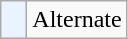<table class="wikitable" style="text-align:left;">
<tr>
<td width=10px bgcolor=eaf3ff></td>
<td>Alternate</td>
</tr>
</table>
